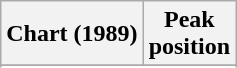<table class="wikitable sortable">
<tr>
<th align="left">Chart (1989)</th>
<th align="center">Peak<br>position</th>
</tr>
<tr>
</tr>
<tr>
</tr>
</table>
